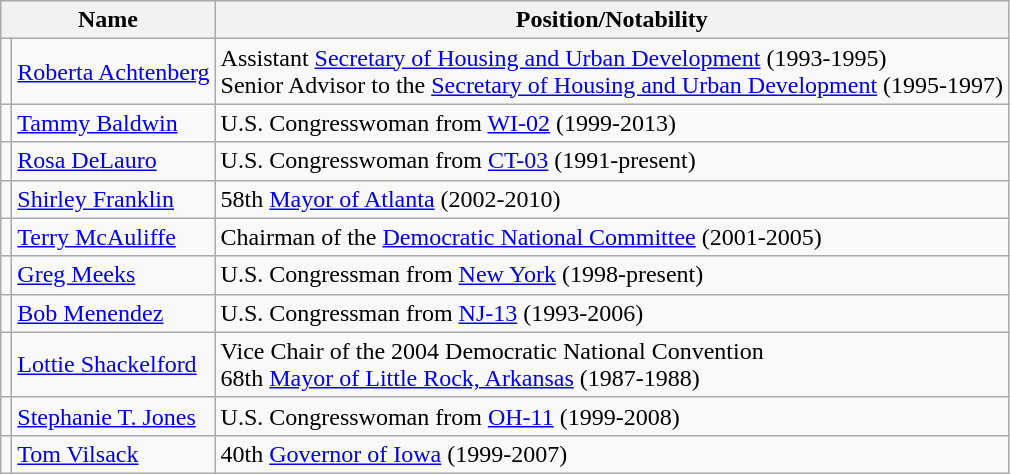<table class="wikitable">
<tr>
<th colspan="2">Name</th>
<th>Position/Notability</th>
</tr>
<tr>
<td></td>
<td><a href='#'>Roberta Achtenberg</a></td>
<td>Assistant <a href='#'>Secretary of Housing and Urban Development</a> (1993-1995)<br>Senior Advisor to the <a href='#'>Secretary of Housing and Urban Development</a> (1995-1997)</td>
</tr>
<tr>
<td></td>
<td><a href='#'>Tammy Baldwin</a></td>
<td>U.S. Congresswoman from <a href='#'>WI-02</a> (1999-2013)</td>
</tr>
<tr>
<td></td>
<td><a href='#'>Rosa DeLauro</a></td>
<td>U.S. Congresswoman from <a href='#'>CT-03</a> (1991-present)</td>
</tr>
<tr>
<td></td>
<td><a href='#'>Shirley Franklin</a></td>
<td>58th <a href='#'>Mayor of Atlanta</a> (2002-2010)</td>
</tr>
<tr>
<td></td>
<td><a href='#'>Terry McAuliffe</a></td>
<td>Chairman of the <a href='#'>Democratic National Committee</a> (2001-2005)</td>
</tr>
<tr>
<td></td>
<td><a href='#'>Greg Meeks</a></td>
<td>U.S. Congressman from <a href='#'>New York</a> (1998-present)</td>
</tr>
<tr>
<td></td>
<td><a href='#'>Bob Menendez</a></td>
<td>U.S. Congressman from <a href='#'>NJ-13</a> (1993-2006)</td>
</tr>
<tr>
<td></td>
<td><a href='#'>Lottie Shackelford</a></td>
<td>Vice Chair of the 2004 Democratic National Convention<br>68th <a href='#'>Mayor of Little Rock, Arkansas</a> (1987-1988)</td>
</tr>
<tr>
<td></td>
<td><a href='#'>Stephanie T. Jones</a></td>
<td>U.S. Congresswoman from <a href='#'>OH-11</a> (1999-2008)</td>
</tr>
<tr>
<td></td>
<td><a href='#'>Tom Vilsack</a></td>
<td>40th <a href='#'>Governor of Iowa</a> (1999-2007)</td>
</tr>
</table>
